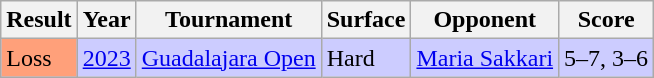<table class="wikitable">
<tr>
<th>Result</th>
<th>Year</th>
<th>Tournament</th>
<th>Surface</th>
<th>Opponent</th>
<th>Score</th>
</tr>
<tr bgcolor=ccccff>
<td bgcolor=FFA07A>Loss</td>
<td><a href='#'>2023</a></td>
<td><a href='#'>Guadalajara Open</a></td>
<td>Hard</td>
<td> <a href='#'>Maria Sakkari</a></td>
<td>5–7, 3–6</td>
</tr>
</table>
